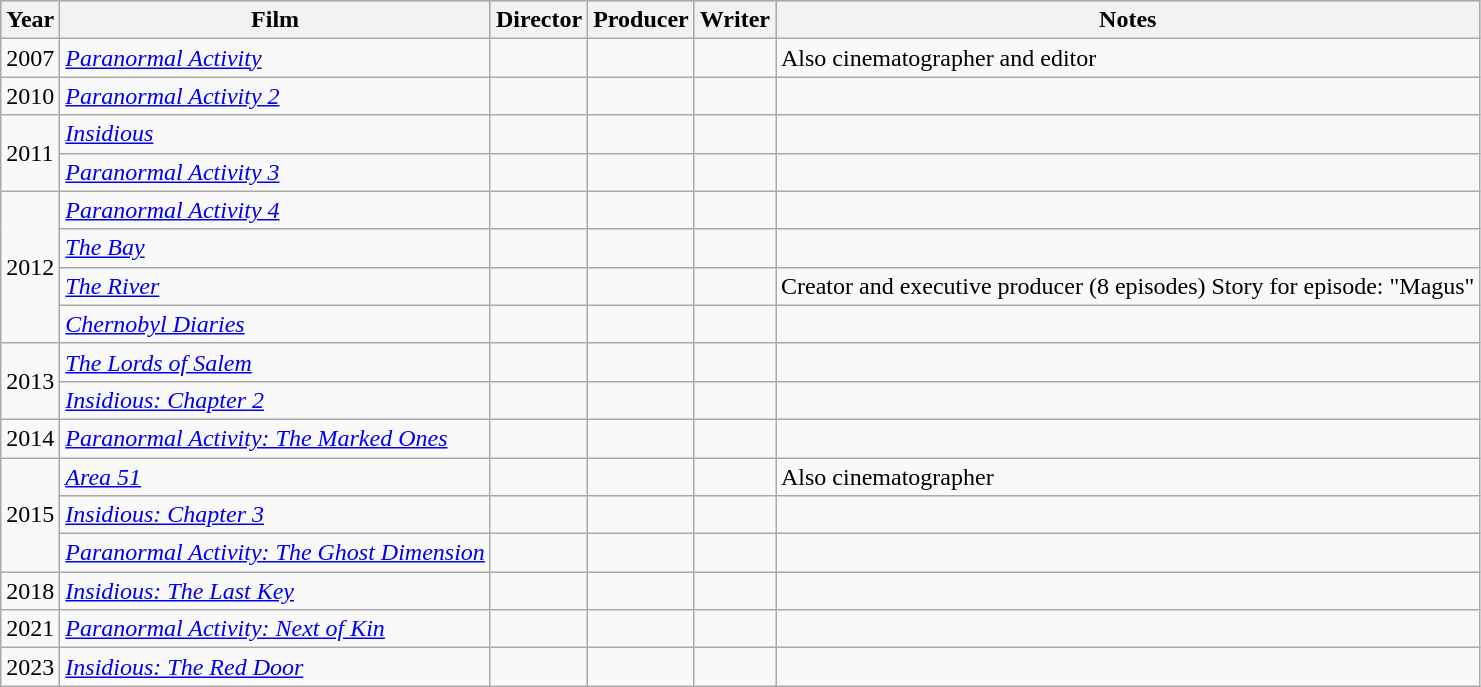<table class="wikitable sortable">
<tr style="background:#b0c4de; text-align:center;">
<th>Year</th>
<th>Film</th>
<th>Director</th>
<th>Producer</th>
<th>Writer</th>
<th>Notes</th>
</tr>
<tr>
<td>2007</td>
<td><em><a href='#'>Paranormal Activity</a></em></td>
<td></td>
<td></td>
<td></td>
<td>Also cinematographer and editor</td>
</tr>
<tr>
<td>2010</td>
<td><em><a href='#'>Paranormal Activity 2</a></em></td>
<td></td>
<td></td>
<td></td>
<td></td>
</tr>
<tr>
<td rowspan="2">2011</td>
<td><em><a href='#'>Insidious</a></em></td>
<td></td>
<td></td>
<td></td>
<td></td>
</tr>
<tr>
<td><em><a href='#'>Paranormal Activity 3</a></em></td>
<td></td>
<td></td>
<td></td>
<td></td>
</tr>
<tr>
<td rowspan="4">2012</td>
<td><em><a href='#'>Paranormal Activity 4</a></em></td>
<td></td>
<td></td>
<td></td>
<td></td>
</tr>
<tr>
<td><em><a href='#'>The Bay</a></em></td>
<td></td>
<td></td>
<td></td>
<td></td>
</tr>
<tr>
<td><em><a href='#'>The River</a></em></td>
<td></td>
<td></td>
<td></td>
<td>Creator and executive producer (8 episodes) Story for episode: "Magus"</td>
</tr>
<tr>
<td><em><a href='#'>Chernobyl Diaries</a></em></td>
<td></td>
<td></td>
<td></td>
<td></td>
</tr>
<tr>
<td rowspan="2">2013</td>
<td><em><a href='#'>The Lords of Salem</a></em></td>
<td></td>
<td></td>
<td></td>
<td></td>
</tr>
<tr>
<td><em><a href='#'>Insidious: Chapter 2</a></em></td>
<td></td>
<td></td>
<td></td>
<td></td>
</tr>
<tr>
<td>2014</td>
<td><em><a href='#'>Paranormal Activity: The Marked Ones</a></em></td>
<td></td>
<td></td>
<td></td>
<td></td>
</tr>
<tr>
<td rowspan="3">2015</td>
<td><em><a href='#'>Area 51</a></em></td>
<td></td>
<td></td>
<td></td>
<td>Also cinematographer</td>
</tr>
<tr>
<td><em><a href='#'>Insidious: Chapter 3</a></em></td>
<td></td>
<td></td>
<td></td>
<td></td>
</tr>
<tr>
<td><em><a href='#'>Paranormal Activity: The Ghost Dimension</a></em></td>
<td></td>
<td></td>
<td></td>
<td></td>
</tr>
<tr>
<td>2018</td>
<td><em><a href='#'>Insidious: The Last Key</a></em></td>
<td></td>
<td></td>
<td></td>
<td></td>
</tr>
<tr>
<td>2021</td>
<td><em><a href='#'>Paranormal Activity: Next of Kin</a></em></td>
<td></td>
<td></td>
<td></td>
<td></td>
</tr>
<tr>
<td>2023</td>
<td><em><a href='#'>Insidious: The Red Door</a></em></td>
<td></td>
<td></td>
<td></td>
<td></td>
</tr>
</table>
